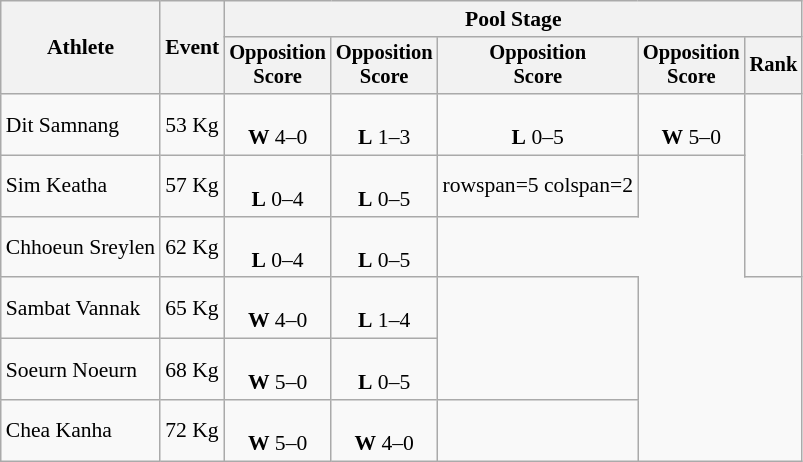<table class="wikitable" style="font-size:90%">
<tr>
<th rowspan=2>Athlete</th>
<th rowspan=2>Event</th>
<th colspan=5>Pool Stage</th>
</tr>
<tr style="font-size:95%">
<th>Opposition<br>Score</th>
<th>Opposition<br>Score</th>
<th>Opposition<br>Score</th>
<th>Opposition<br>Score</th>
<th>Rank</th>
</tr>
<tr align=center>
<td align=left>Dit Samnang</td>
<td align=left>53 Kg</td>
<td><br><strong>W</strong> 4–0</td>
<td><br><strong>L</strong> 1–3</td>
<td><br><strong>L</strong> 0–5</td>
<td><br><strong>W</strong> 5–0</td>
<td rowspan=3></td>
</tr>
<tr align=center>
<td align=left>Sim Keatha</td>
<td align=left>57 Kg</td>
<td><br><strong>L</strong> 0–4</td>
<td><br><strong>L</strong> 0–5</td>
<td>rowspan=5 colspan=2 </td>
</tr>
<tr align=center>
<td align=left>Chhoeun Sreylen</td>
<td align=left>62 Kg</td>
<td><br><strong>L</strong> 0–4</td>
<td><br><strong>L</strong> 0–5</td>
</tr>
<tr align=center>
<td align=left>Sambat Vannak</td>
<td align=left>65 Kg</td>
<td><br><strong>W</strong> 4–0</td>
<td><br><strong>L</strong> 1–4</td>
<td rowspan=2></td>
</tr>
<tr align=center>
<td align=left>Soeurn Noeurn</td>
<td align=left>68 Kg</td>
<td><br><strong>W</strong> 5–0</td>
<td><br><strong>L</strong> 0–5</td>
</tr>
<tr align=center>
<td align=left>Chea Kanha</td>
<td align=left>72 Kg</td>
<td><br><strong>W</strong> 5–0</td>
<td><br><strong>W</strong> 4–0</td>
<td></td>
</tr>
</table>
